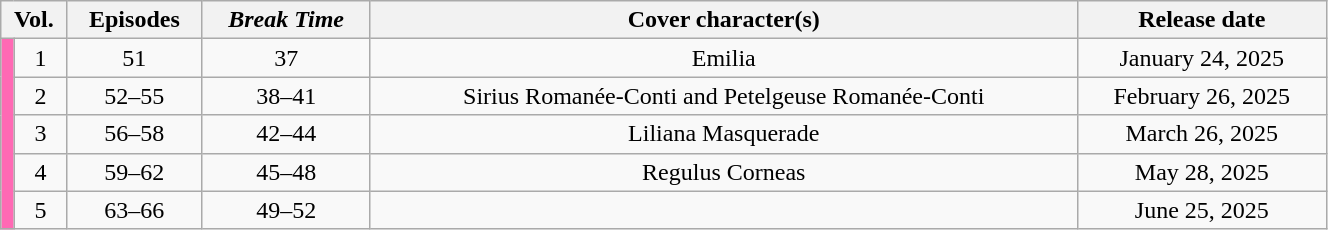<table class="wikitable" style="text-align: center; width: 70%;">
<tr>
<th colspan="2">Vol.</th>
<th>Episodes</th>
<th><em>Break Time</em></th>
<th>Cover character(s)</th>
<th>Release date</th>
</tr>
<tr>
<td rowspan="5" width="1%" style="background: #FF69B4;"></td>
<td>1</td>
<td>51</td>
<td>37</td>
<td>Emilia</td>
<td>January 24, 2025</td>
</tr>
<tr>
<td>2</td>
<td>52–55</td>
<td>38–41</td>
<td>Sirius Romanée-Conti and Petelgeuse Romanée-Conti</td>
<td>February 26, 2025</td>
</tr>
<tr>
<td>3</td>
<td>56–58</td>
<td>42–44</td>
<td>Liliana Masquerade</td>
<td>March 26, 2025</td>
</tr>
<tr>
<td>4</td>
<td>59–62</td>
<td>45–48</td>
<td>Regulus Corneas</td>
<td>May 28, 2025</td>
</tr>
<tr>
<td>5</td>
<td>63–66</td>
<td>49–52</td>
<td></td>
<td>June 25, 2025</td>
</tr>
</table>
